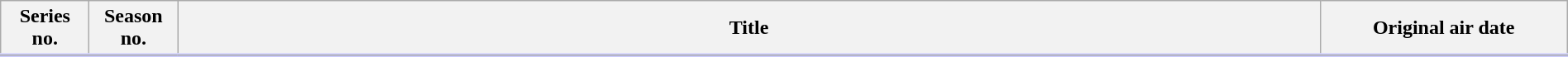<table class="wikitable" style="width:100%; margin:auto; background:#FFF;">
<tr style="border-bottom: 3px solid #CCF;">
<th style="width:4em;">Series no.</th>
<th style="width:4em;">Season no.</th>
<th>Title</th>
<th style="width:12em;">Original air date</th>
</tr>
<tr>
</tr>
</table>
